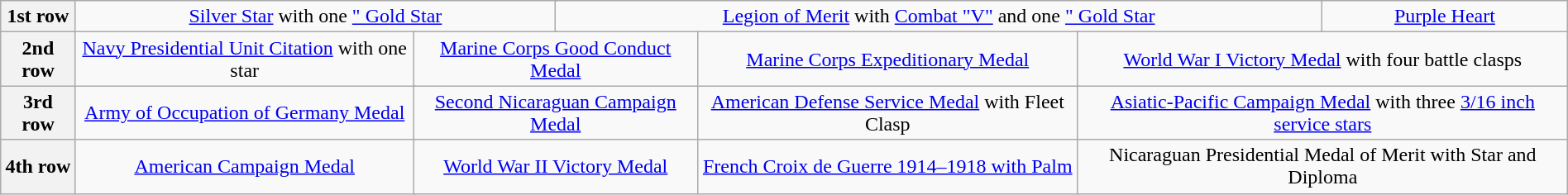<table class="wikitable" style="margin:1em auto; text-align:center;">
<tr>
<th>1st row</th>
<td colspan="6"><a href='#'>Silver Star</a> with one <a href='#'>" Gold Star</a></td>
<td colspan="7"><a href='#'>Legion of Merit</a> with <a href='#'>Combat "V"</a> and one <a href='#'>" Gold Star</a></td>
<td colspan="4"><a href='#'>Purple Heart</a></td>
</tr>
<tr>
<th>2nd row</th>
<td colspan="4"><a href='#'>Navy Presidential Unit Citation</a> with one star</td>
<td colspan="4"><a href='#'>Marine Corps Good Conduct Medal</a></td>
<td colspan="4"><a href='#'>Marine Corps Expeditionary Medal</a></td>
<td colspan="4"><a href='#'>World War I Victory Medal</a> with four battle clasps</td>
</tr>
<tr>
<th>3rd row</th>
<td colspan="4"><a href='#'>Army of Occupation of Germany Medal</a></td>
<td colspan="4"><a href='#'>Second Nicaraguan Campaign Medal</a></td>
<td colspan="4"><a href='#'>American Defense Service Medal</a> with Fleet Clasp</td>
<td colspan="4"><a href='#'>Asiatic-Pacific Campaign Medal</a> with three <a href='#'>3/16 inch service stars</a></td>
</tr>
<tr>
<th>4th row</th>
<td colspan="4"><a href='#'>American Campaign Medal</a></td>
<td colspan="4"><a href='#'>World War II Victory Medal</a></td>
<td colspan="4"><a href='#'>French Croix de Guerre 1914–1918 with Palm</a></td>
<td colspan="4">Nicaraguan Presidential Medal of Merit with Star and Diploma</td>
</tr>
</table>
